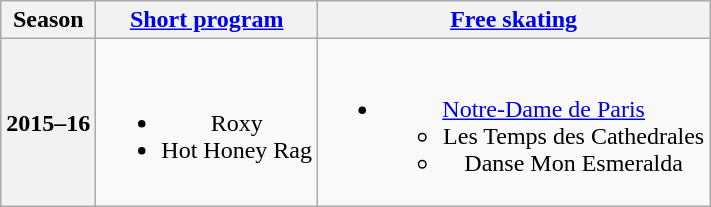<table class=wikitable style=text-align:center>
<tr>
<th>Season</th>
<th><a href='#'>Short program</a></th>
<th><a href='#'>Free skating</a></th>
</tr>
<tr>
<th>2015–16 <br> </th>
<td><br><ul><li>Roxy</li><li>Hot Honey Rag</li></ul></td>
<td><br><ul><li><a href='#'>Notre-Dame de Paris</a> <br><ul><li>Les Temps des Cathedrales</li><li>Danse Mon Esmeralda</li></ul></li></ul></td>
</tr>
</table>
